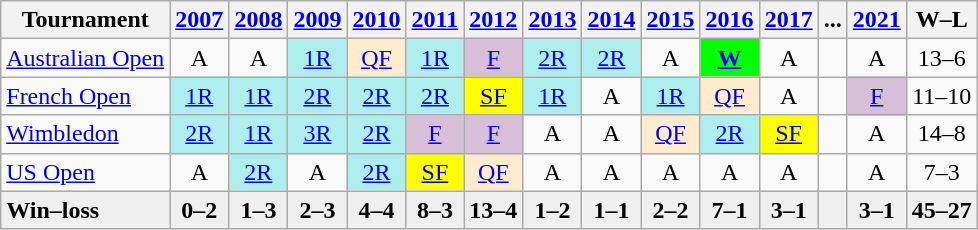<table class=wikitable style=text-align:center>
<tr>
<th>Tournament</th>
<th><a href='#'>2007</a></th>
<th><a href='#'>2008</a></th>
<th><a href='#'>2009</a></th>
<th><a href='#'>2010</a></th>
<th><a href='#'>2011</a></th>
<th><a href='#'>2012</a></th>
<th><a href='#'>2013</a></th>
<th><a href='#'>2014</a></th>
<th><a href='#'>2015</a></th>
<th><a href='#'>2016</a></th>
<th><a href='#'>2017</a></th>
<th>...</th>
<th><a href='#'>2021</a></th>
<th>W–L</th>
</tr>
<tr>
<td align=left><a href='#'>Australian Open</a></td>
<td>A</td>
<td>A</td>
<td bgcolor=afeeee><a href='#'>1R</a></td>
<td bgcolor=ffebcd><a href='#'>QF</a></td>
<td bgcolor=afeeee><a href='#'>1R</a></td>
<td bgcolor=thistle><a href='#'>F</a></td>
<td bgcolor=afeeee><a href='#'>2R</a></td>
<td bgcolor=afeeee><a href='#'>2R</a></td>
<td>A</td>
<td bgcolor=lime><a href='#'><strong>W</strong></a></td>
<td>A</td>
<td></td>
<td>A</td>
<td>13–6</td>
</tr>
<tr>
<td align=left><a href='#'>French Open</a></td>
<td bgcolor=afeeee><a href='#'>1R</a></td>
<td bgcolor=afeeee><a href='#'>1R</a></td>
<td bgcolor=afeeee><a href='#'>2R</a></td>
<td bgcolor=afeeee><a href='#'>2R</a></td>
<td bgcolor=afeeee><a href='#'>2R</a></td>
<td bgcolor=yellow><a href='#'>SF</a></td>
<td bgcolor=afeeee><a href='#'>1R</a></td>
<td>A</td>
<td bgcolor=afeeee><a href='#'>1R</a></td>
<td bgcolor=ffebcd><a href='#'>QF</a></td>
<td>A</td>
<td></td>
<td bgcolor=thistle><a href='#'>F</a></td>
<td>11–10</td>
</tr>
<tr>
<td align=left><a href='#'>Wimbledon</a></td>
<td bgcolor=afeeee><a href='#'>2R</a></td>
<td bgcolor=afeeee><a href='#'>1R</a></td>
<td bgcolor=afeeee><a href='#'>3R</a></td>
<td bgcolor=afeeee><a href='#'>2R</a></td>
<td bgcolor=thistle><a href='#'>F</a></td>
<td bgcolor=thistle><a href='#'>F</a></td>
<td>A</td>
<td>A</td>
<td bgcolor=ffebcd><a href='#'>QF</a></td>
<td bgcolor=afeeee><a href='#'>2R</a></td>
<td bgcolor=yellow><a href='#'>SF</a></td>
<td></td>
<td>A</td>
<td>14–8</td>
</tr>
<tr>
<td align=left><a href='#'>US Open</a></td>
<td>A</td>
<td bgcolor=afeeee><a href='#'>2R</a></td>
<td>A</td>
<td bgcolor=afeeee><a href='#'>2R</a></td>
<td bgcolor=yellow><a href='#'>SF</a></td>
<td bgcolor=ffebcd><a href='#'>QF</a></td>
<td>A</td>
<td>A</td>
<td>A</td>
<td>A</td>
<td>A</td>
<td></td>
<td>A</td>
<td>7–3</td>
</tr>
<tr style=background:#efefef;font-weight:bold>
<td style=text-align:left>Win–loss</td>
<td>0–2</td>
<td>1–3</td>
<td>2–3</td>
<td>4–4</td>
<td>8–3</td>
<td>13–4</td>
<td>1–2</td>
<td>1–1</td>
<td>2–2</td>
<td>7–1</td>
<td>3–1</td>
<td></td>
<td>3–1</td>
<td>45–27</td>
</tr>
</table>
